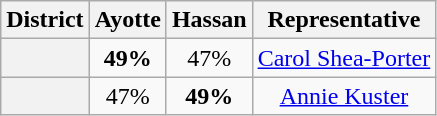<table class=wikitable>
<tr>
<th>District</th>
<th>Ayotte</th>
<th>Hassan</th>
<th>Representative</th>
</tr>
<tr align=center>
<th></th>
<td><strong>49%</strong></td>
<td>47%</td>
<td><a href='#'>Carol Shea-Porter</a></td>
</tr>
<tr align=center>
<th></th>
<td>47%</td>
<td><strong>49%</strong></td>
<td><a href='#'>Annie Kuster</a></td>
</tr>
</table>
